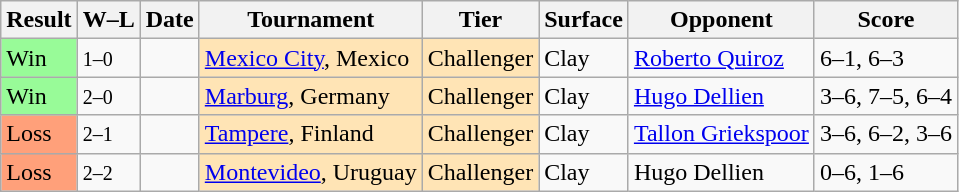<table class="sortable wikitable">
<tr>
<th>Result</th>
<th class="unsortable">W–L</th>
<th>Date</th>
<th>Tournament</th>
<th>Tier</th>
<th>Surface</th>
<th>Opponent</th>
<th class="unsortable">Score</th>
</tr>
<tr>
<td bgcolor=98FB98>Win</td>
<td><small>1–0</small></td>
<td><a href='#'></a></td>
<td style="background:moccasin;"><a href='#'>Mexico City</a>, Mexico</td>
<td style="background:moccasin;">Challenger</td>
<td>Clay</td>
<td> <a href='#'>Roberto Quiroz</a></td>
<td>6–1, 6–3</td>
</tr>
<tr>
<td bgcolor=98FB98>Win</td>
<td><small>2–0</small></td>
<td><a href='#'></a></td>
<td style="background:moccasin;"><a href='#'>Marburg</a>, Germany</td>
<td style="background:moccasin;">Challenger</td>
<td>Clay</td>
<td> <a href='#'>Hugo Dellien</a></td>
<td>3–6, 7–5, 6–4</td>
</tr>
<tr>
<td bgcolor=FFA07A>Loss</td>
<td><small>2–1</small></td>
<td><a href='#'></a></td>
<td style="background:moccasin;"><a href='#'>Tampere</a>, Finland</td>
<td style="background:moccasin;">Challenger</td>
<td>Clay</td>
<td> <a href='#'>Tallon Griekspoor</a></td>
<td>3–6, 6–2, 3–6</td>
</tr>
<tr>
<td bgcolor=FFA07A>Loss</td>
<td><small>2–2</small></td>
<td><a href='#'></a></td>
<td style="background:moccasin;"><a href='#'>Montevideo</a>, Uruguay</td>
<td style="background:moccasin;">Challenger</td>
<td>Clay</td>
<td> Hugo Dellien</td>
<td>0–6, 1–6</td>
</tr>
</table>
